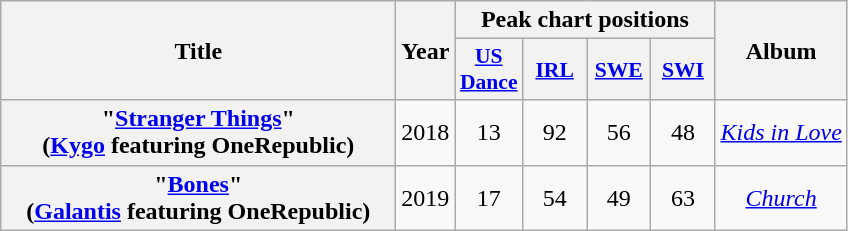<table class="wikitable plainrowheaders" style="text-align:center;" border="1">
<tr>
<th scope="col" rowspan="2" style="width:16em;">Title</th>
<th scope="col" rowspan="2">Year</th>
<th scope="col" colspan="4">Peak chart positions</th>
<th scope="col" rowspan="2">Album</th>
</tr>
<tr>
<th scope="col" style="width:2.5em;font-size:90%;"><a href='#'>US<br>Dance</a><br></th>
<th scope="col" style="width:2.5em;font-size:90%;"><a href='#'>IRL</a><br></th>
<th scope="col" style="width:2.5em;font-size:90%;"><a href='#'>SWE</a><br></th>
<th scope="col" style="width:2.5em;font-size:90%;"><a href='#'>SWI</a><br></th>
</tr>
<tr>
<th scope="row">"<a href='#'>Stranger Things</a>"<br><span>(<a href='#'>Kygo</a> featuring OneRepublic)</span></th>
<td>2018</td>
<td>13</td>
<td>92</td>
<td>56</td>
<td>48</td>
<td><em><a href='#'>Kids in Love</a></em></td>
</tr>
<tr>
<th scope="row">"<a href='#'>Bones</a>"<br><span>(<a href='#'>Galantis</a> featuring OneRepublic)</span></th>
<td>2019</td>
<td>17</td>
<td>54</td>
<td>49</td>
<td>63</td>
<td><em><a href='#'>Church</a></em></td>
</tr>
</table>
